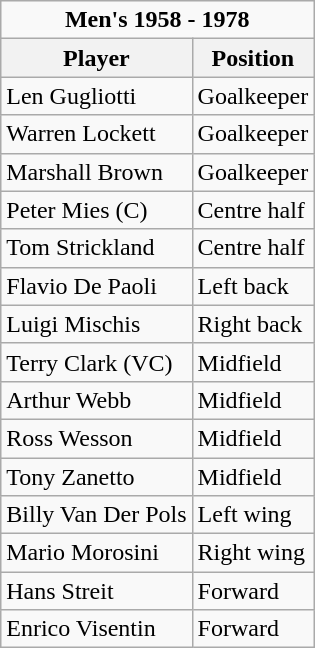<table class="wikitable">
<tr>
<td !  rowspan=1 colspan=2 align=center><strong>Men's 1958 - 1978</strong></td>
</tr>
<tr>
<th>Player</th>
<th>Position</th>
</tr>
<tr>
<td> Len Gugliotti</td>
<td>Goalkeeper</td>
</tr>
<tr>
<td> Warren Lockett</td>
<td>Goalkeeper</td>
</tr>
<tr>
<td> Marshall Brown</td>
<td>Goalkeeper</td>
</tr>
<tr>
<td> Peter Mies (C)</td>
<td>Centre half</td>
</tr>
<tr>
<td> Tom Strickland</td>
<td>Centre half</td>
</tr>
<tr>
<td> Flavio De Paoli</td>
<td>Left back</td>
</tr>
<tr>
<td> Luigi Mischis</td>
<td>Right back</td>
</tr>
<tr>
<td> Terry Clark (VC)</td>
<td>Midfield</td>
</tr>
<tr>
<td> Arthur Webb</td>
<td>Midfield</td>
</tr>
<tr>
<td> Ross Wesson</td>
<td>Midfield</td>
</tr>
<tr>
<td> Tony Zanetto</td>
<td>Midfield</td>
</tr>
<tr>
<td> Billy Van Der Pols</td>
<td>Left wing</td>
</tr>
<tr>
<td> Mario Morosini</td>
<td>Right wing</td>
</tr>
<tr>
<td> Hans Streit</td>
<td>Forward</td>
</tr>
<tr>
<td> Enrico Visentin</td>
<td>Forward</td>
</tr>
</table>
